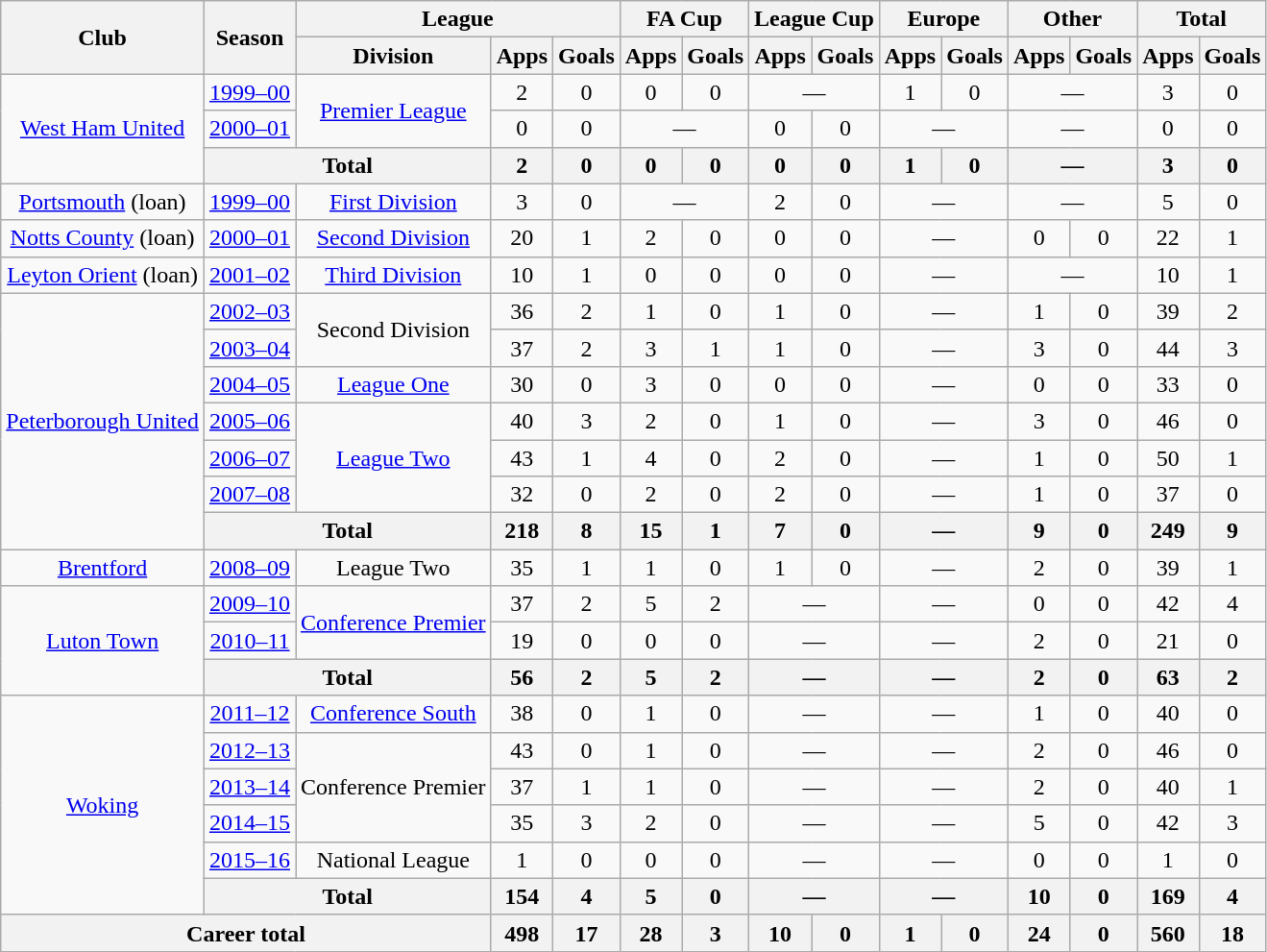<table class="wikitable" style="text-align: center;">
<tr>
<th rowspan="2">Club</th>
<th rowspan="2">Season</th>
<th colspan="3">League</th>
<th colspan="2">FA Cup</th>
<th colspan="2">League Cup</th>
<th colspan="2">Europe</th>
<th colspan="2">Other</th>
<th colspan="2">Total</th>
</tr>
<tr>
<th>Division</th>
<th>Apps</th>
<th>Goals</th>
<th>Apps</th>
<th>Goals</th>
<th>Apps</th>
<th>Goals</th>
<th>Apps</th>
<th>Goals</th>
<th>Apps</th>
<th>Goals</th>
<th>Apps</th>
<th>Goals</th>
</tr>
<tr>
<td rowspan="3" valign="center"><a href='#'>West Ham United</a></td>
<td><a href='#'>1999–00</a></td>
<td rowspan="2"><a href='#'>Premier League</a></td>
<td>2</td>
<td>0</td>
<td>0</td>
<td>0</td>
<td colspan="2">―</td>
<td>1</td>
<td>0</td>
<td colspan="2">―</td>
<td>3</td>
<td>0</td>
</tr>
<tr>
<td><a href='#'>2000–01</a></td>
<td>0</td>
<td>0</td>
<td colspan="2">―</td>
<td>0</td>
<td>0</td>
<td colspan="2">―</td>
<td colspan="2">―</td>
<td>0</td>
<td>0</td>
</tr>
<tr>
<th colspan="2">Total</th>
<th>2</th>
<th>0</th>
<th>0</th>
<th>0</th>
<th>0</th>
<th>0</th>
<th>1</th>
<th>0</th>
<th colspan="2">―</th>
<th>3</th>
<th>0</th>
</tr>
<tr>
<td rowspan="1" valign="center"><a href='#'>Portsmouth</a> (loan)</td>
<td><a href='#'>1999–00</a></td>
<td><a href='#'>First Division</a></td>
<td>3</td>
<td>0</td>
<td colspan="2">―</td>
<td>2</td>
<td>0</td>
<td colspan="2">―</td>
<td colspan="2">―</td>
<td>5</td>
<td>0</td>
</tr>
<tr>
<td rowspan="1" valign="center"><a href='#'>Notts County</a> (loan)</td>
<td><a href='#'>2000–01</a></td>
<td><a href='#'>Second Division</a></td>
<td>20</td>
<td>1</td>
<td>2</td>
<td>0</td>
<td>0</td>
<td>0</td>
<td colspan="2">—</td>
<td>0</td>
<td>0</td>
<td>22</td>
<td>1</td>
</tr>
<tr>
<td rowspan="1" valign="center"><a href='#'>Leyton Orient</a> (loan)</td>
<td><a href='#'>2001–02</a></td>
<td><a href='#'>Third Division</a></td>
<td>10</td>
<td>1</td>
<td>0</td>
<td>0</td>
<td>0</td>
<td>0</td>
<td colspan="2">—</td>
<td colspan="2">―</td>
<td>10</td>
<td>1</td>
</tr>
<tr>
<td rowspan="7" valign="center"><a href='#'>Peterborough United</a></td>
<td><a href='#'>2002–03</a></td>
<td rowspan="2">Second Division</td>
<td>36</td>
<td>2</td>
<td>1</td>
<td>0</td>
<td>1</td>
<td>0</td>
<td colspan="2">—</td>
<td>1</td>
<td>0</td>
<td>39</td>
<td>2</td>
</tr>
<tr>
<td><a href='#'>2003–04</a></td>
<td>37</td>
<td>2</td>
<td>3</td>
<td>1</td>
<td>1</td>
<td>0</td>
<td colspan="2">—</td>
<td>3</td>
<td>0</td>
<td>44</td>
<td>3</td>
</tr>
<tr>
<td><a href='#'>2004–05</a></td>
<td><a href='#'>League One</a></td>
<td>30</td>
<td>0</td>
<td>3</td>
<td>0</td>
<td>0</td>
<td>0</td>
<td colspan="2">—</td>
<td>0</td>
<td>0</td>
<td>33</td>
<td>0</td>
</tr>
<tr>
<td><a href='#'>2005–06</a></td>
<td rowspan="3"><a href='#'>League Two</a></td>
<td>40</td>
<td>3</td>
<td>2</td>
<td>0</td>
<td>1</td>
<td>0</td>
<td colspan="2">—</td>
<td>3</td>
<td>0</td>
<td>46</td>
<td>0</td>
</tr>
<tr>
<td><a href='#'>2006–07</a></td>
<td>43</td>
<td>1</td>
<td>4</td>
<td>0</td>
<td>2</td>
<td>0</td>
<td colspan="2">—</td>
<td>1</td>
<td>0</td>
<td>50</td>
<td>1</td>
</tr>
<tr>
<td><a href='#'>2007–08</a></td>
<td>32</td>
<td>0</td>
<td>2</td>
<td>0</td>
<td>2</td>
<td>0</td>
<td colspan="2">—</td>
<td>1</td>
<td>0</td>
<td>37</td>
<td>0</td>
</tr>
<tr>
<th colspan="2">Total</th>
<th>218</th>
<th>8</th>
<th>15</th>
<th>1</th>
<th>7</th>
<th>0</th>
<th colspan="2">―</th>
<th>9</th>
<th>0</th>
<th>249</th>
<th>9</th>
</tr>
<tr>
<td rowspan="1" valign="center"><a href='#'>Brentford</a></td>
<td><a href='#'>2008–09</a></td>
<td>League Two</td>
<td>35</td>
<td>1</td>
<td>1</td>
<td>0</td>
<td>1</td>
<td>0</td>
<td colspan="2">—</td>
<td>2</td>
<td>0</td>
<td>39</td>
<td>1</td>
</tr>
<tr>
<td rowspan="3" valign="center"><a href='#'>Luton Town</a></td>
<td><a href='#'>2009–10</a></td>
<td rowspan="2"><a href='#'>Conference Premier</a></td>
<td>37</td>
<td>2</td>
<td>5</td>
<td>2</td>
<td colspan="2">—</td>
<td colspan="2">—</td>
<td>0</td>
<td>0</td>
<td>42</td>
<td>4</td>
</tr>
<tr>
<td><a href='#'>2010–11</a></td>
<td>19</td>
<td>0</td>
<td>0</td>
<td>0</td>
<td colspan="2">—</td>
<td colspan="2">—</td>
<td>2</td>
<td>0</td>
<td>21</td>
<td>0</td>
</tr>
<tr>
<th colspan="2">Total</th>
<th>56</th>
<th>2</th>
<th>5</th>
<th>2</th>
<th colspan="2">―</th>
<th colspan="2">―</th>
<th>2</th>
<th>0</th>
<th>63</th>
<th>2</th>
</tr>
<tr>
<td rowspan="6" valign="center"><a href='#'>Woking</a></td>
<td><a href='#'>2011–12</a></td>
<td><a href='#'>Conference South</a></td>
<td>38</td>
<td>0</td>
<td>1</td>
<td>0</td>
<td colspan="2">—</td>
<td colspan="2">—</td>
<td>1</td>
<td>0</td>
<td>40</td>
<td>0</td>
</tr>
<tr>
<td><a href='#'>2012–13</a></td>
<td rowspan="3">Conference Premier</td>
<td>43</td>
<td>0</td>
<td>1</td>
<td>0</td>
<td colspan="2">—</td>
<td colspan="2">—</td>
<td>2</td>
<td>0</td>
<td>46</td>
<td>0</td>
</tr>
<tr>
<td><a href='#'>2013–14</a></td>
<td>37</td>
<td>1</td>
<td>1</td>
<td>0</td>
<td colspan="2">—</td>
<td colspan="2">—</td>
<td>2</td>
<td>0</td>
<td>40</td>
<td>1</td>
</tr>
<tr>
<td><a href='#'>2014–15</a></td>
<td>35</td>
<td>3</td>
<td>2</td>
<td>0</td>
<td colspan="2">—</td>
<td colspan="2">—</td>
<td>5</td>
<td>0</td>
<td>42</td>
<td>3</td>
</tr>
<tr>
<td><a href='#'>2015–16</a></td>
<td>National League</td>
<td>1</td>
<td>0</td>
<td>0</td>
<td>0</td>
<td colspan="2">—</td>
<td colspan="2">—</td>
<td>0</td>
<td>0</td>
<td>1</td>
<td>0</td>
</tr>
<tr>
<th colspan="2">Total</th>
<th>154</th>
<th>4</th>
<th>5</th>
<th>0</th>
<th colspan="2">―</th>
<th colspan="2">―</th>
<th>10</th>
<th>0</th>
<th>169</th>
<th>4</th>
</tr>
<tr>
<th colspan="3">Career total</th>
<th>498</th>
<th>17</th>
<th>28</th>
<th>3</th>
<th>10</th>
<th>0</th>
<th>1</th>
<th>0</th>
<th>24</th>
<th>0</th>
<th>560</th>
<th>18</th>
</tr>
</table>
